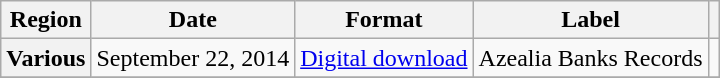<table class="wikitable plainrowheaders">
<tr>
<th>Region</th>
<th>Date</th>
<th>Format</th>
<th>Label</th>
<th></th>
</tr>
<tr>
<th scope="row">Various</th>
<td>September 22, 2014</td>
<td><a href='#'>Digital download</a></td>
<td>Azealia Banks Records</td>
<td></td>
</tr>
<tr>
</tr>
</table>
